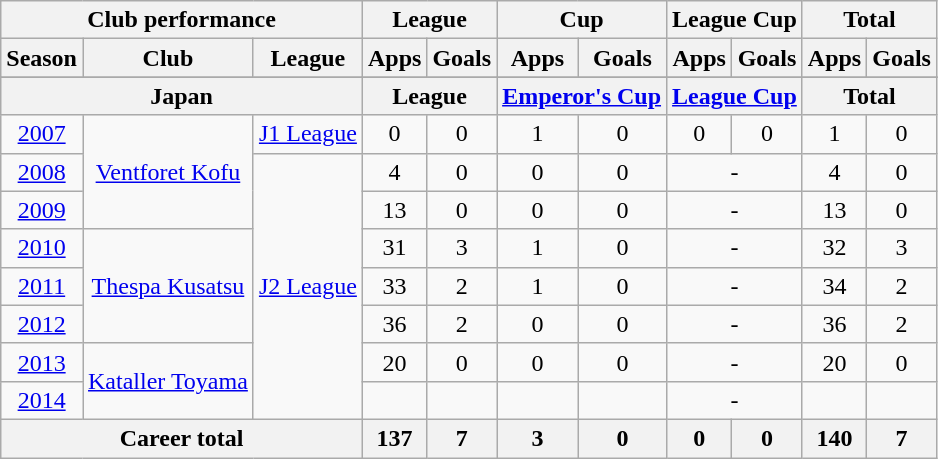<table class="wikitable" style="text-align:center">
<tr>
<th colspan=3>Club performance</th>
<th colspan=2>League</th>
<th colspan=2>Cup</th>
<th colspan=2>League Cup</th>
<th colspan=2>Total</th>
</tr>
<tr>
<th>Season</th>
<th>Club</th>
<th>League</th>
<th>Apps</th>
<th>Goals</th>
<th>Apps</th>
<th>Goals</th>
<th>Apps</th>
<th>Goals</th>
<th>Apps</th>
<th>Goals</th>
</tr>
<tr>
</tr>
<tr>
<th colspan=3>Japan</th>
<th colspan=2>League</th>
<th colspan=2><a href='#'>Emperor's Cup</a></th>
<th colspan=2><a href='#'>League Cup</a></th>
<th colspan=2>Total</th>
</tr>
<tr>
<td><a href='#'>2007</a></td>
<td rowspan="3"><a href='#'>Ventforet Kofu</a></td>
<td><a href='#'>J1 League</a></td>
<td>0</td>
<td>0</td>
<td>1</td>
<td>0</td>
<td>0</td>
<td>0</td>
<td>1</td>
<td>0</td>
</tr>
<tr>
<td><a href='#'>2008</a></td>
<td rowspan="7"><a href='#'>J2 League</a></td>
<td>4</td>
<td>0</td>
<td>0</td>
<td>0</td>
<td colspan="2">-</td>
<td>4</td>
<td>0</td>
</tr>
<tr>
<td><a href='#'>2009</a></td>
<td>13</td>
<td>0</td>
<td>0</td>
<td>0</td>
<td colspan="2">-</td>
<td>13</td>
<td>0</td>
</tr>
<tr>
<td><a href='#'>2010</a></td>
<td rowspan="3"><a href='#'>Thespa Kusatsu</a></td>
<td>31</td>
<td>3</td>
<td>1</td>
<td>0</td>
<td colspan="2">-</td>
<td>32</td>
<td>3</td>
</tr>
<tr>
<td><a href='#'>2011</a></td>
<td>33</td>
<td>2</td>
<td>1</td>
<td>0</td>
<td colspan="2">-</td>
<td>34</td>
<td>2</td>
</tr>
<tr>
<td><a href='#'>2012</a></td>
<td>36</td>
<td>2</td>
<td>0</td>
<td>0</td>
<td colspan="2">-</td>
<td>36</td>
<td>2</td>
</tr>
<tr>
<td><a href='#'>2013</a></td>
<td rowspan="2"><a href='#'>Kataller Toyama</a></td>
<td>20</td>
<td>0</td>
<td>0</td>
<td>0</td>
<td colspan="2">-</td>
<td>20</td>
<td>0</td>
</tr>
<tr>
<td><a href='#'>2014</a></td>
<td></td>
<td></td>
<td></td>
<td></td>
<td colspan="2">-</td>
<td></td>
<td></td>
</tr>
<tr>
<th colspan=3>Career total</th>
<th>137</th>
<th>7</th>
<th>3</th>
<th>0</th>
<th>0</th>
<th>0</th>
<th>140</th>
<th>7</th>
</tr>
</table>
